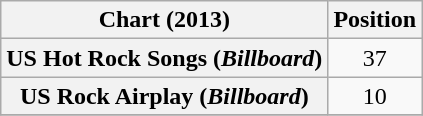<table class="wikitable plainrowheaders sortable" style="text-align:center;">
<tr>
<th>Chart (2013)</th>
<th>Position</th>
</tr>
<tr>
<th scope="row">US Hot Rock Songs (<em>Billboard</em>)</th>
<td style="text-align:center;">37</td>
</tr>
<tr>
<th scope="row">US Rock Airplay (<em>Billboard</em>)</th>
<td style="text-align:center;">10</td>
</tr>
<tr>
</tr>
</table>
